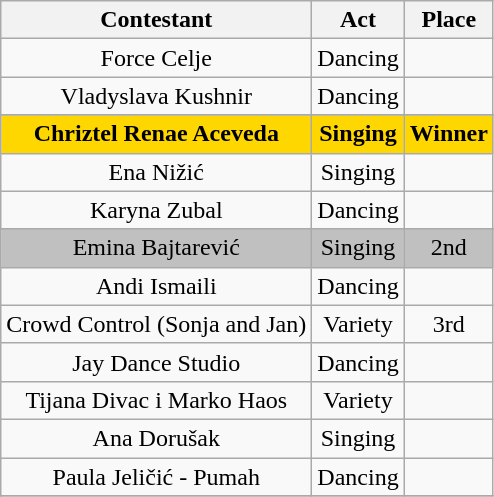<table class="wikitable sortable" style=text-align:center;>
<tr>
<th>Contestant</th>
<th>Act</th>
<th>Place</th>
</tr>
<tr>
<td>Force Celje</td>
<td>Dancing</td>
<td></td>
</tr>
<tr>
<td>Vladyslava Kushnir</td>
<td>Dancing</td>
<td></td>
</tr>
<tr>
</tr>
<tr bgcolor="gold">
<td><strong>Chriztel Renae Aceveda</strong></td>
<td><strong>Singing</strong></td>
<td><strong>Winner</strong></td>
</tr>
<tr>
<td>Ena Nižić</td>
<td>Singing</td>
<td></td>
</tr>
<tr>
<td>Karyna Zubal</td>
<td>Dancing</td>
<td></td>
</tr>
<tr>
</tr>
<tr bgcolor="silver">
<td>Emina Bajtarević</td>
<td>Singing</td>
<td>2nd</td>
</tr>
<tr>
<td>Andi Ismaili</td>
<td>Dancing</td>
<td></td>
</tr>
<tr>
<td>Crowd Control (Sonja and Jan)</td>
<td>Variety</td>
<td>3rd</td>
</tr>
<tr>
<td>Jay Dance Studio</td>
<td>Dancing</td>
<td></td>
</tr>
<tr>
<td>Tijana Divac i Marko Haos</td>
<td>Variety</td>
<td></td>
</tr>
<tr>
<td>Ana Dorušak</td>
<td>Singing</td>
<td></td>
</tr>
<tr>
<td>Paula Jeličić - Pumah</td>
<td>Dancing</td>
<td></td>
</tr>
<tr>
</tr>
</table>
